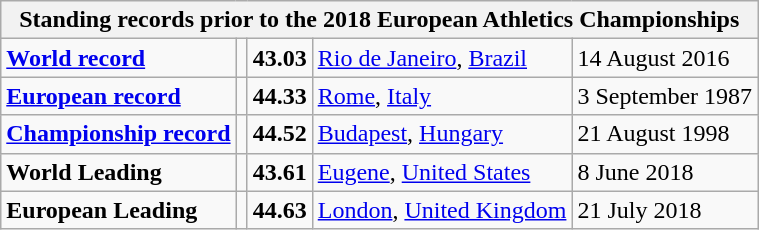<table class="wikitable">
<tr>
<th colspan="5">Standing records prior to the 2018 European Athletics Championships</th>
</tr>
<tr>
<td><strong><a href='#'>World record</a></strong></td>
<td></td>
<td><strong>43.03</strong></td>
<td><a href='#'>Rio de Janeiro</a>, <a href='#'>Brazil</a></td>
<td>14 August 2016</td>
</tr>
<tr>
<td><strong><a href='#'>European record</a></strong></td>
<td></td>
<td><strong>44.33</strong></td>
<td><a href='#'>Rome</a>, <a href='#'>Italy</a></td>
<td>3 September 1987</td>
</tr>
<tr>
<td><strong><a href='#'>Championship record</a></strong></td>
<td></td>
<td><strong>44.52</strong></td>
<td><a href='#'>Budapest</a>, <a href='#'>Hungary</a></td>
<td>21 August 1998</td>
</tr>
<tr>
<td><strong>World Leading</strong></td>
<td></td>
<td><strong>43.61</strong></td>
<td><a href='#'>Eugene</a>, <a href='#'>United States</a></td>
<td>8 June 2018</td>
</tr>
<tr>
<td><strong>European Leading</strong></td>
<td></td>
<td><strong>44.63</strong></td>
<td><a href='#'>London</a>, <a href='#'>United Kingdom</a></td>
<td>21 July 2018</td>
</tr>
</table>
